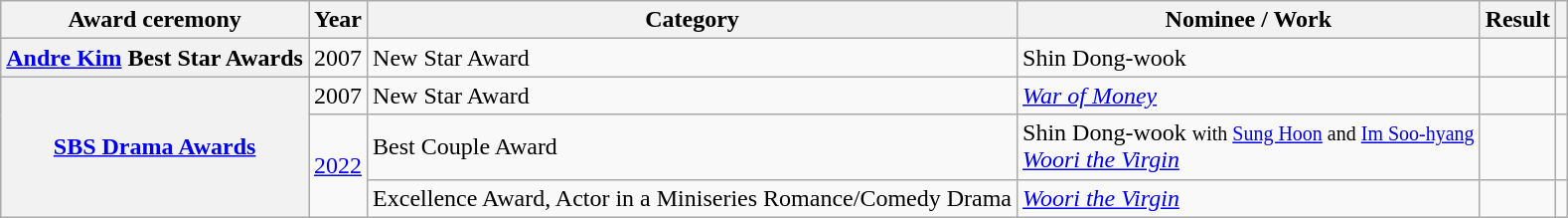<table class="wikitable plainrowheaders sortable">
<tr>
<th scope="col">Award ceremony</th>
<th scope="col">Year</th>
<th scope="col">Category</th>
<th scope="col">Nominee / Work</th>
<th scope="col">Result</th>
<th scope="col" class="unsortable"></th>
</tr>
<tr>
<th scope="row"><a href='#'>Andre Kim</a> Best Star Awards</th>
<td style="text-align:center">2007</td>
<td>New Star Award</td>
<td>Shin Dong-wook</td>
<td></td>
<td style="text-align:center"></td>
</tr>
<tr>
<th scope="row"  rowspan="3"><a href='#'>SBS Drama Awards</a></th>
<td style="text-align:center">2007</td>
<td>New Star Award</td>
<td><em><a href='#'>War of Money</a></em></td>
<td></td>
<td></td>
</tr>
<tr>
<td style="text-align:center" rowspan="2"><a href='#'>2022</a></td>
<td>Best Couple Award</td>
<td>Shin Dong-wook <small>with <a href='#'>Sung Hoon</a> and <a href='#'>Im Soo-hyang</a></small><br><em><a href='#'>Woori the Virgin</a></em></td>
<td></td>
<td style="text-align:center"></td>
</tr>
<tr>
<td>Excellence Award, Actor in a Miniseries Romance/Comedy Drama</td>
<td><em><a href='#'>Woori the Virgin</a></em></td>
<td></td>
<td style="text-align:center"></td>
</tr>
</table>
